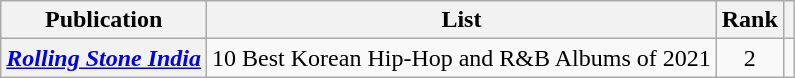<table class="wikitable plainrowheaders">
<tr>
<th scope="col">Publication</th>
<th scope="col">List</th>
<th scope="col">Rank</th>
<th scope="col" class="unsortable"></th>
</tr>
<tr>
<th scope="row"><em><a href='#'>Rolling Stone India</a></em></th>
<td>10 Best Korean Hip-Hop and R&B Albums of 2021</td>
<td style="text-align:center;">2</td>
<td style="text-align:center;"></td>
</tr>
</table>
